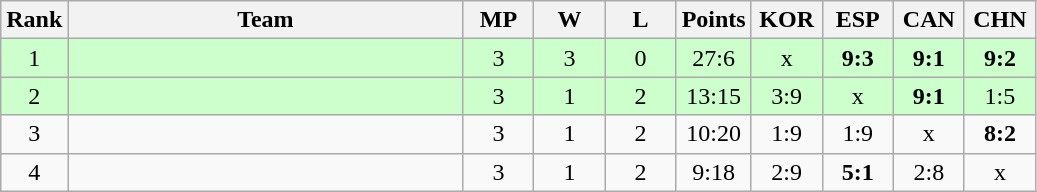<table class="wikitable" style="text-align:center">
<tr>
<th>Rank</th>
<th style="width:16em">Team</th>
<th style="width:2.5em">MP</th>
<th style="width:2.5em">W</th>
<th style="width:2.5em">L</th>
<th>Points</th>
<th style="width:2.5em">KOR</th>
<th style="width:2.5em">ESP</th>
<th style="width:2.5em">CAN</th>
<th style="width:2.5em">CHN</th>
</tr>
<tr style="background:#cfc;">
<td>1</td>
<td style="text-align:left"></td>
<td>3</td>
<td>3</td>
<td>0</td>
<td>27:6</td>
<td>x</td>
<td><strong>9:3</strong></td>
<td><strong>9:1</strong></td>
<td><strong>9:2</strong></td>
</tr>
<tr style="background:#cfc;">
<td>2</td>
<td style="text-align:left"></td>
<td>3</td>
<td>1</td>
<td>2</td>
<td>13:15</td>
<td>3:9</td>
<td>x</td>
<td><strong>9:1</strong></td>
<td>1:5</td>
</tr>
<tr>
<td>3</td>
<td style="text-align:left"></td>
<td>3</td>
<td>1</td>
<td>2</td>
<td>10:20</td>
<td>1:9</td>
<td>1:9</td>
<td>x</td>
<td><strong>8:2</strong></td>
</tr>
<tr>
<td>4</td>
<td style="text-align:left"></td>
<td>3</td>
<td>1</td>
<td>2</td>
<td>9:18</td>
<td>2:9</td>
<td><strong>5:1</strong></td>
<td>2:8</td>
<td>x</td>
</tr>
</table>
